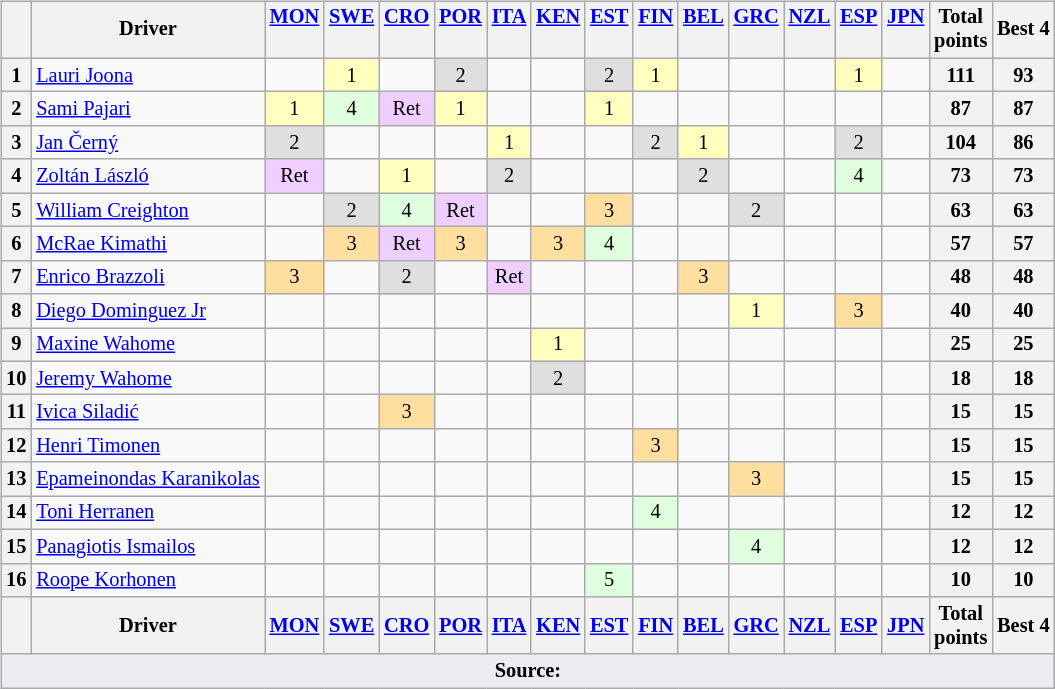<table>
<tr>
<td valign="top"><br><table class="wikitable" style="font-size: 85%; text-align: center">
<tr valign="top">
<th valign="middle"></th>
<th valign="middle">Driver</th>
<th><a href='#'>MON</a><br></th>
<th><a href='#'>SWE</a><br></th>
<th><a href='#'>CRO</a><br></th>
<th><a href='#'>POR</a><br></th>
<th><a href='#'>ITA</a><br></th>
<th><a href='#'>KEN</a><br></th>
<th><a href='#'>EST</a><br></th>
<th><a href='#'>FIN</a><br></th>
<th><a href='#'>BEL</a><br></th>
<th><a href='#'>GRC</a><br></th>
<th><a href='#'>NZL</a><br></th>
<th><a href='#'>ESP</a><br></th>
<th><a href='#'>JPN</a><br></th>
<th valign="middle">Total<br>points</th>
<th valign="middle">Best 4</th>
</tr>
<tr>
<th>1</th>
<td align="left"> <a href='#'>Lauri Joona</a></td>
<td></td>
<td style="background:#ffffbf">1</td>
<td></td>
<td style="background:#dfdfdf">2</td>
<td></td>
<td></td>
<td style="background:#dfdfdf">2</td>
<td style="background:#ffffbf">1</td>
<td></td>
<td></td>
<td></td>
<td style="background:#ffffbf">1</td>
<td></td>
<th>111</th>
<th>93</th>
</tr>
<tr>
<th>2</th>
<td align="left"> <a href='#'>Sami Pajari</a></td>
<td style="background:#ffffbf">1</td>
<td style="background:#dfffdf">4</td>
<td style="background:#efcfff">Ret</td>
<td style="background:#ffffbf">1</td>
<td></td>
<td></td>
<td style="background:#ffffbf">1</td>
<td></td>
<td></td>
<td></td>
<td></td>
<td></td>
<td></td>
<th>87</th>
<th>87</th>
</tr>
<tr>
<th>3</th>
<td align="left"> <a href='#'>Jan Černý</a></td>
<td style="background:#dfdfdf">2</td>
<td></td>
<td></td>
<td></td>
<td style="background:#ffffbf">1</td>
<td></td>
<td></td>
<td style="background:#dfdfdf">2</td>
<td style="background:#ffffbf">1</td>
<td></td>
<td></td>
<td style="background:#dfdfdf">2</td>
<td></td>
<th>104</th>
<th>86</th>
</tr>
<tr>
<th>4</th>
<td align="left"> <a href='#'>Zoltán László</a></td>
<td style="background:#efcfff">Ret</td>
<td></td>
<td style="background:#ffffbf">1</td>
<td></td>
<td style="background:#dfdfdf">2</td>
<td></td>
<td></td>
<td></td>
<td style="background:#dfdfdf">2</td>
<td></td>
<td></td>
<td style="background:#dfffdf">4</td>
<td></td>
<th>73</th>
<th>73</th>
</tr>
<tr>
<th>5</th>
<td align="left"> <a href='#'>William Creighton</a></td>
<td></td>
<td style="background:#dfdfdf">2</td>
<td style="background:#dfffdf">4</td>
<td style="background:#efcfff">Ret</td>
<td></td>
<td></td>
<td style="background:#ffdf9f">3</td>
<td></td>
<td></td>
<td style="background:#dfdfdf">2</td>
<td></td>
<td></td>
<td></td>
<th>63</th>
<th>63</th>
</tr>
<tr>
<th>6</th>
<td align="left"> <a href='#'>McRae Kimathi</a></td>
<td></td>
<td style="background:#ffdf9f">3</td>
<td style="background:#efcfff">Ret</td>
<td style="background:#ffdf9f">3</td>
<td></td>
<td style="background:#ffdf9f">3</td>
<td style="background:#dfffdf">4</td>
<td></td>
<td></td>
<td></td>
<td></td>
<td></td>
<td></td>
<th>57</th>
<th>57</th>
</tr>
<tr>
<th>7</th>
<td align="left"> <a href='#'>Enrico Brazzoli</a></td>
<td style="background:#ffdf9f">3</td>
<td></td>
<td style="background:#dfdfdf">2</td>
<td></td>
<td style="background:#efcfff">Ret</td>
<td></td>
<td></td>
<td></td>
<td style="background:#ffdf9f">3</td>
<td></td>
<td></td>
<td></td>
<td></td>
<th>48</th>
<th>48</th>
</tr>
<tr>
<th>8</th>
<td align="left"> <a href='#'>Diego Dominguez Jr</a></td>
<td></td>
<td></td>
<td></td>
<td></td>
<td></td>
<td></td>
<td></td>
<td></td>
<td></td>
<td style="background:#ffffbf">1</td>
<td></td>
<td style="background:#ffdf9f">3</td>
<td></td>
<th>40</th>
<th>40</th>
</tr>
<tr>
<th>9</th>
<td align="left"> <a href='#'>Maxine Wahome</a></td>
<td></td>
<td></td>
<td></td>
<td></td>
<td></td>
<td style="background:#ffffbf">1</td>
<td></td>
<td></td>
<td></td>
<td></td>
<td></td>
<td></td>
<td></td>
<th>25</th>
<th>25</th>
</tr>
<tr>
<th>10</th>
<td align="left"> <a href='#'>Jeremy Wahome</a></td>
<td></td>
<td></td>
<td></td>
<td></td>
<td></td>
<td style="background:#dfdfdf">2</td>
<td></td>
<td></td>
<td></td>
<td></td>
<td></td>
<td></td>
<td></td>
<th>18</th>
<th>18</th>
</tr>
<tr>
<th>11</th>
<td align="left"> <a href='#'>Ivica Siladić</a></td>
<td></td>
<td></td>
<td style="background:#ffdf9f">3</td>
<td></td>
<td></td>
<td></td>
<td></td>
<td></td>
<td></td>
<td></td>
<td></td>
<td></td>
<td></td>
<th>15</th>
<th>15</th>
</tr>
<tr>
<th>12</th>
<td align="left"> <a href='#'>Henri Timonen</a></td>
<td></td>
<td></td>
<td></td>
<td></td>
<td></td>
<td></td>
<td></td>
<td style="background:#ffdf9f">3</td>
<td></td>
<td></td>
<td></td>
<td></td>
<td></td>
<th>15</th>
<th>15</th>
</tr>
<tr>
<th>13</th>
<td align="left"> <a href='#'>Epameinondas Karanikolas</a></td>
<td></td>
<td></td>
<td></td>
<td></td>
<td></td>
<td></td>
<td></td>
<td></td>
<td></td>
<td style="background:#ffdf9f">3</td>
<td></td>
<td></td>
<td></td>
<th>15</th>
<th>15</th>
</tr>
<tr>
<th>14</th>
<td align="left"> <a href='#'>Toni Herranen</a></td>
<td></td>
<td></td>
<td></td>
<td></td>
<td></td>
<td></td>
<td></td>
<td style="background:#dfffdf">4</td>
<td></td>
<td></td>
<td></td>
<td></td>
<td></td>
<th>12</th>
<th>12</th>
</tr>
<tr>
<th>15</th>
<td align="left"> <a href='#'>Panagiotis Ismailos</a></td>
<td></td>
<td></td>
<td></td>
<td></td>
<td></td>
<td></td>
<td></td>
<td></td>
<td></td>
<td style="background:#dfffdf">4</td>
<td></td>
<td></td>
<td></td>
<th>12</th>
<th>12</th>
</tr>
<tr>
<th>16</th>
<td align="left"> <a href='#'>Roope Korhonen</a></td>
<td></td>
<td></td>
<td></td>
<td></td>
<td></td>
<td></td>
<td style="background:#dfffdf">5</td>
<td></td>
<td></td>
<td></td>
<td></td>
<td></td>
<td></td>
<th>10</th>
<th>10</th>
</tr>
<tr>
<th valign="middle"></th>
<th valign="middle">Driver</th>
<th><a href='#'>MON</a><br></th>
<th><a href='#'>SWE</a><br></th>
<th><a href='#'>CRO</a><br></th>
<th><a href='#'>POR</a><br></th>
<th><a href='#'>ITA</a><br></th>
<th><a href='#'>KEN</a><br></th>
<th><a href='#'>EST</a><br></th>
<th><a href='#'>FIN</a><br></th>
<th><a href='#'>BEL</a><br></th>
<th><a href='#'>GRC</a><br></th>
<th><a href='#'>NZL</a><br></th>
<th><a href='#'>ESP</a><br></th>
<th><a href='#'>JPN</a><br></th>
<th valign="middle">Total<br>points</th>
<th valign="middle">Best 4</th>
</tr>
<tr>
<td colspan="17" style="background-color:#EAECF0;text-align:center"><strong>Source:</strong></td>
</tr>
</table>
</td>
<td valign="top"><br></td>
</tr>
</table>
